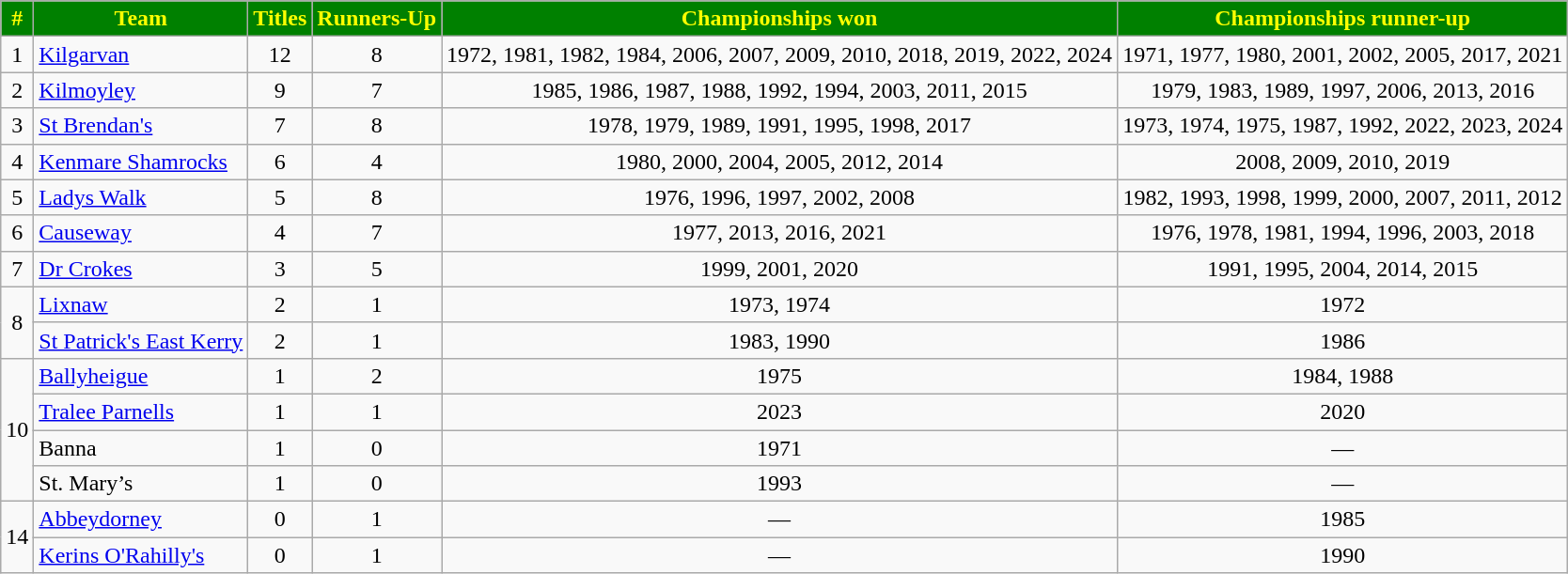<table class="wikitable sortable" style="text-align:center;">
<tr>
<th style="background:green;color:yellow">#</th>
<th style="background:green;color:yellow">Team</th>
<th style="background:green;color:yellow">Titles</th>
<th style="background:green;color:yellow">Runners-Up</th>
<th style="background:green;color:yellow">Championships won</th>
<th style="background:green;color:yellow">Championships runner-up</th>
</tr>
<tr>
<td>1</td>
<td style="text-align:left;"> <a href='#'>Kilgarvan</a></td>
<td>12</td>
<td>8</td>
<td>1972, 1981, 1982, 1984, 2006, 2007, 2009, 2010, 2018, 2019, 2022, 2024</td>
<td>1971, 1977, 1980, 2001, 2002, 2005, 2017, 2021</td>
</tr>
<tr>
<td>2</td>
<td style="text-align:left;"> <a href='#'>Kilmoyley</a></td>
<td>9</td>
<td>7</td>
<td>1985, 1986, 1987, 1988, 1992, 1994, 2003, 2011, 2015</td>
<td>1979, 1983, 1989, 1997, 2006, 2013, 2016</td>
</tr>
<tr>
<td>3</td>
<td style="text-align:left;"> <a href='#'>St Brendan's</a></td>
<td>7</td>
<td>8</td>
<td>1978, 1979, 1989, 1991, 1995, 1998, 2017</td>
<td>1973, 1974, 1975, 1987, 1992, 2022, 2023, 2024</td>
</tr>
<tr>
<td>4</td>
<td style="text-align:left;"> <a href='#'>Kenmare Shamrocks</a></td>
<td>6</td>
<td>4</td>
<td>1980, 2000, 2004, 2005, 2012, 2014</td>
<td>2008, 2009, 2010, 2019</td>
</tr>
<tr>
<td>5</td>
<td style="text-align:left;"> <a href='#'>Ladys Walk</a></td>
<td>5</td>
<td>8</td>
<td>1976, 1996, 1997, 2002, 2008</td>
<td>1982, 1993, 1998, 1999, 2000, 2007, 2011, 2012</td>
</tr>
<tr>
<td>6</td>
<td style="text-align:left;"> <a href='#'>Causeway</a></td>
<td>4</td>
<td>7</td>
<td>1977, 2013, 2016, 2021</td>
<td>1976, 1978, 1981, 1994, 1996, 2003, 2018</td>
</tr>
<tr>
<td>7</td>
<td style="text-align:left;"> <a href='#'>Dr Crokes</a></td>
<td>3</td>
<td>5</td>
<td>1999, 2001, 2020</td>
<td>1991, 1995, 2004, 2014, 2015</td>
</tr>
<tr>
<td rowspan="2">8</td>
<td style="text-align:left;"> <a href='#'>Lixnaw</a></td>
<td>2</td>
<td>1</td>
<td>1973, 1974</td>
<td>1972</td>
</tr>
<tr>
<td style="text-align:left;"> <a href='#'>St Patrick's East Kerry</a></td>
<td>2</td>
<td>1</td>
<td>1983, 1990</td>
<td>1986</td>
</tr>
<tr>
<td rowspan="4">10</td>
<td style="text-align:left"> <a href='#'>Ballyheigue</a></td>
<td>1</td>
<td>2</td>
<td>1975</td>
<td>1984, 1988</td>
</tr>
<tr>
<td style="text-align:left;"> <a href='#'>Tralee Parnells</a></td>
<td>1</td>
<td>1</td>
<td>2023</td>
<td>2020</td>
</tr>
<tr>
<td style="text-align:left;"> Banna</td>
<td>1</td>
<td>0</td>
<td>1971</td>
<td>—</td>
</tr>
<tr>
<td style="text-align:left;">St. Mary’s</td>
<td>1</td>
<td>0</td>
<td>1993</td>
<td>—</td>
</tr>
<tr>
<td rowspan="2">14</td>
<td style="text-align:left;"> <a href='#'>Abbeydorney</a></td>
<td>0</td>
<td>1</td>
<td>—</td>
<td>1985</td>
</tr>
<tr>
<td style="text-align:left;"> <a href='#'>Kerins O'Rahilly's</a></td>
<td>0</td>
<td>1</td>
<td>—</td>
<td>1990</td>
</tr>
</table>
